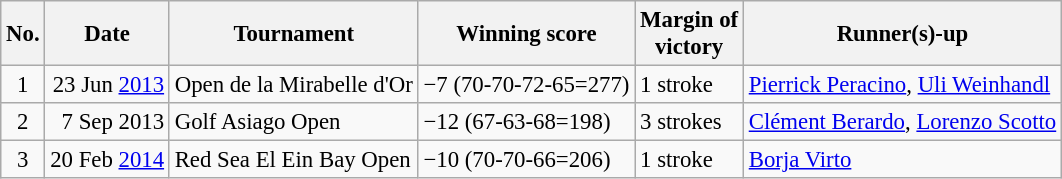<table class="wikitable" style="font-size:95%;">
<tr>
<th>No.</th>
<th>Date</th>
<th>Tournament</th>
<th>Winning score</th>
<th>Margin of<br>victory</th>
<th>Runner(s)-up</th>
</tr>
<tr>
<td align=center>1</td>
<td align=right>23 Jun <a href='#'>2013</a></td>
<td>Open de la Mirabelle d'Or</td>
<td>−7 (70-70-72-65=277)</td>
<td>1 stroke</td>
<td> <a href='#'>Pierrick Peracino</a>,  <a href='#'>Uli Weinhandl</a></td>
</tr>
<tr>
<td align=center>2</td>
<td align=right>7 Sep 2013</td>
<td>Golf Asiago Open</td>
<td>−12 (67-63-68=198)</td>
<td>3 strokes</td>
<td> <a href='#'>Clément Berardo</a>,  <a href='#'>Lorenzo Scotto</a></td>
</tr>
<tr>
<td align=center>3</td>
<td align=right>20 Feb <a href='#'>2014</a></td>
<td>Red Sea El Ein Bay Open</td>
<td>−10 (70-70-66=206)</td>
<td>1 stroke</td>
<td> <a href='#'>Borja Virto</a></td>
</tr>
</table>
